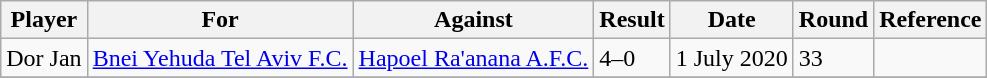<table class="wikitable sortable">
<tr>
<th>Player</th>
<th>For</th>
<th>Against</th>
<th>Result</th>
<th>Date</th>
<th>Round</th>
<th>Reference</th>
</tr>
<tr>
<td> Dor Jan</td>
<td><a href='#'>Bnei Yehuda Tel Aviv F.C.</a></td>
<td><a href='#'>Hapoel Ra'anana A.F.C.</a></td>
<td>4–0</td>
<td>1 July 2020</td>
<td>33</td>
<td></td>
</tr>
<tr>
</tr>
</table>
